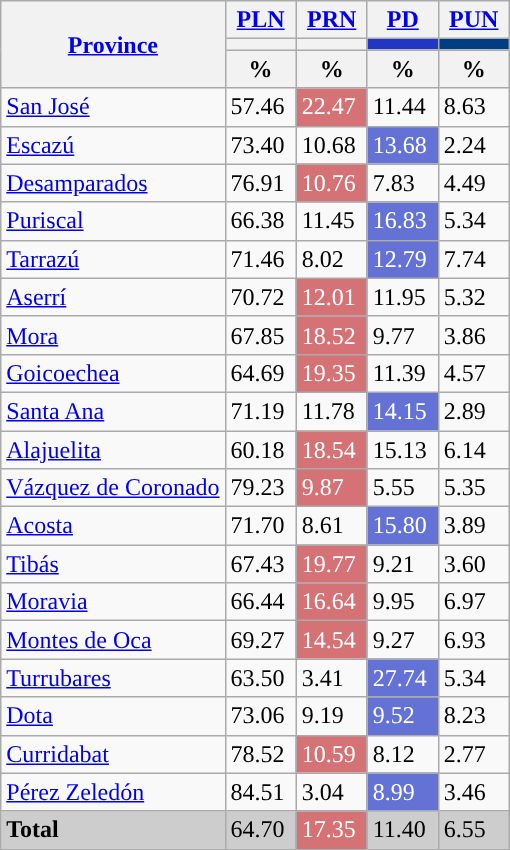<table class="wikitable mw-collapsible mw-collapsed">
<tr>
<th rowspan="3"><a href='#'>Province</a></th>
<th colspan="1" width="40px"><a href='#'>PLN</a></th>
<th colspan="1" width="40px"><a href='#'>PRN</a></th>
<th colspan="1" width="40px"><a href='#'>PD</a></th>
<th colspan="1" width="40px"><a href='#'>PUN</a></th>
</tr>
<tr>
<th colspan="1" style="background:"></th>
<th colspan="1" style="background:"></th>
<th colspan="1" style="background:#2136C2"></th>
<th colspan="1" style="background:#013d82"></th>
</tr>
<tr>
<th data-sort-type="number">%</th>
<th data-sort-type="number">%</th>
<th data-sort-type="number">%</th>
<th data-sort-type="number">%</th>
</tr>
<tr>
<td align="left"><a href='#'>San José</a></td>
<td style="background:">57.46</td>
<td style="background:#d57276; color:white;">22.47</td>
<td>11.44</td>
<td>8.63</td>
</tr>
<tr>
<td align="left"><a href='#'>Escazú</a></td>
<td style="background:">73.40</td>
<td>10.68</td>
<td style="background:#6372d4; color:white;">13.68</td>
<td>2.24</td>
</tr>
<tr>
<td align="left"><a href='#'>Desamparados</a></td>
<td style="background:">76.91</td>
<td style="background:#d57276; color:white;">10.76</td>
<td>7.83</td>
<td>4.49</td>
</tr>
<tr>
<td align="left"><a href='#'>Puriscal</a></td>
<td style="background:">66.38</td>
<td>11.45</td>
<td style="background:#6372d4; color:white;">16.83</td>
<td>5.34</td>
</tr>
<tr>
<td align="left"><a href='#'>Tarrazú</a></td>
<td style="background:">71.46</td>
<td>8.02</td>
<td style="background:#6372d4; color:white;">12.79</td>
<td>7.74</td>
</tr>
<tr>
<td align="left"><a href='#'>Aserrí</a></td>
<td style="background:">70.72</td>
<td style="background:#d57276; color:white;">12.01</td>
<td>11.95</td>
<td>5.32</td>
</tr>
<tr>
<td align="left"><a href='#'>Mora</a></td>
<td style="background:">67.85</td>
<td style="background:#d57276; color:white;">18.52</td>
<td>9.77</td>
<td>3.86</td>
</tr>
<tr>
<td align="left"><a href='#'>Goicoechea</a></td>
<td style="background:">64.69</td>
<td style="background:#d57276; color:white;">19.35</td>
<td>11.39</td>
<td>4.57</td>
</tr>
<tr>
<td align="left"><a href='#'>Santa Ana</a></td>
<td style="background:">71.19</td>
<td>11.78</td>
<td style="background:#6372d4; color:white;">14.15</td>
<td>2.89</td>
</tr>
<tr>
<td align="left"><a href='#'>Alajuelita</a></td>
<td style="background:">60.18</td>
<td style="background:#d57276; color:white;">18.54</td>
<td>15.13</td>
<td>6.14</td>
</tr>
<tr>
<td align="left"><a href='#'>Vázquez de Coronado</a></td>
<td style="background:">79.23</td>
<td style="background:#d57276; color:white;">9.87</td>
<td>5.55</td>
<td>5.35</td>
</tr>
<tr>
<td align="left"><a href='#'>Acosta</a></td>
<td style="background:">71.70</td>
<td>8.61</td>
<td style="background:#6372d4; color:white;">15.80</td>
<td>3.89</td>
</tr>
<tr>
<td align="left"><a href='#'>Tibás</a></td>
<td style="background:">67.43</td>
<td style="background:#d57276; color:white;">19.77</td>
<td>9.21</td>
<td>3.60</td>
</tr>
<tr>
<td align="left"><a href='#'>Moravia</a></td>
<td style="background:">66.44</td>
<td style="background:#d57276; color:white;">16.64</td>
<td>9.95</td>
<td>6.97</td>
</tr>
<tr>
<td align="left"><a href='#'>Montes de Oca</a></td>
<td style="background:">69.27</td>
<td style="background:#d57276; color:white;">14.54</td>
<td>9.27</td>
<td>6.93</td>
</tr>
<tr>
<td align="left"><a href='#'>Turrubares</a></td>
<td style="background:">63.50</td>
<td>3.41</td>
<td style="background:#6372d4; color:white;">27.74</td>
<td>5.34</td>
</tr>
<tr>
<td align="left"><a href='#'>Dota</a></td>
<td style="background:">73.06</td>
<td>9.19</td>
<td style="background:#6372d4; color:white;">9.52</td>
<td>8.23</td>
</tr>
<tr>
<td align="left"><a href='#'>Curridabat</a></td>
<td style="background:">78.52</td>
<td style="background:#d57276; color:white;">10.59</td>
<td>8.12</td>
<td>2.77</td>
</tr>
<tr>
<td align="left"><a href='#'>Pérez Zeledón</a></td>
<td style="background:">84.51</td>
<td>3.04</td>
<td style="background:#6372d4; color:white;">8.99</td>
<td>3.46</td>
</tr>
<tr style="background:#CDCDCD;">
<td align="left"><strong>Total</strong></td>
<td style="background:">64.70</td>
<td style="background:#d57276; color:white;">17.35</td>
<td>11.40</td>
<td>6.55</td>
</tr>
</table>
